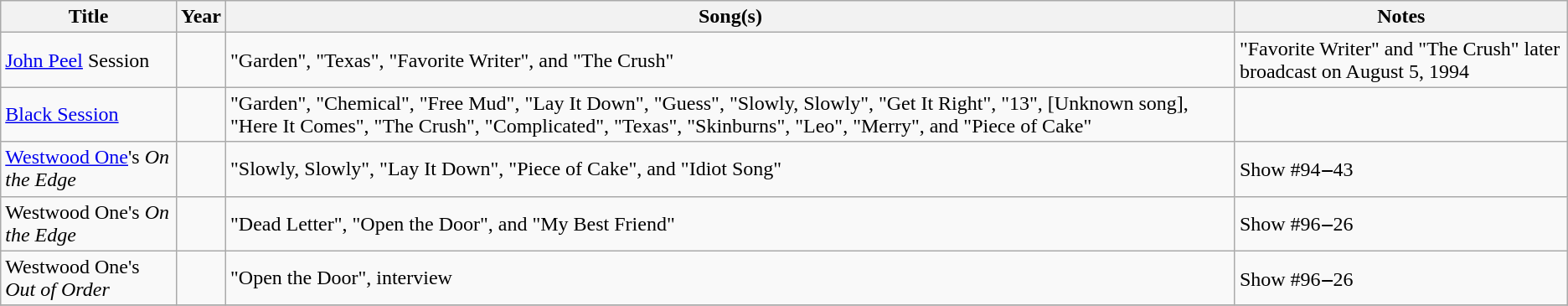<table class="wikitable">
<tr>
<th>Title</th>
<th>Year</th>
<th>Song(s)</th>
<th>Notes</th>
</tr>
<tr>
<td><a href='#'>John Peel</a> Session</td>
<td></td>
<td>"Garden", "Texas", "Favorite Writer", and "The Crush"</td>
<td>"Favorite Writer" and "The Crush" later broadcast on August 5, 1994</td>
</tr>
<tr>
<td><a href='#'>Black Session</a></td>
<td></td>
<td>"Garden", "Chemical", "Free Mud", "Lay It Down", "Guess", "Slowly, Slowly", "Get It Right", "13", [Unknown song], "Here It Comes", "The Crush", "Complicated", "Texas", "Skinburns", "Leo", "Merry", and "Piece of Cake"</td>
</tr>
<tr>
<td><a href='#'>Westwood One</a>'s <em>On the Edge</em></td>
<td></td>
<td>"Slowly, Slowly", "Lay It Down", "Piece of Cake", and "Idiot Song"</td>
<td>Show #94‒43</td>
</tr>
<tr>
<td>Westwood One's <em>On the Edge</em></td>
<td></td>
<td>"Dead Letter", "Open the Door", and "My Best Friend"</td>
<td>Show #96‒26</td>
</tr>
<tr>
<td>Westwood One's <em>Out of Order</em></td>
<td></td>
<td>"Open the Door", interview</td>
<td>Show #96‒26</td>
</tr>
<tr>
</tr>
</table>
